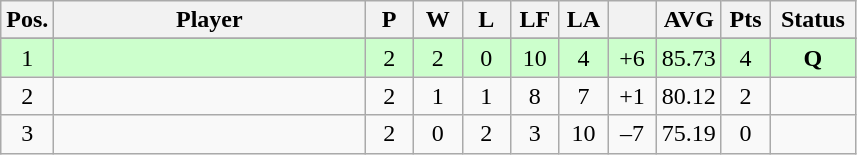<table class="wikitable" style="text-align:center; margin: 1em auto 1em auto, align:left">
<tr>
<th width=25>Pos.</th>
<th width=200>Player</th>
<th width=25>P</th>
<th width=25>W</th>
<th width=25>L</th>
<th width=25>LF</th>
<th width=25>LA</th>
<th width=25></th>
<th width=35>AVG</th>
<th width=25>Pts</th>
<th width=50>Status</th>
</tr>
<tr>
</tr>
<tr style="background-color:#ccffcc">
<td>1</td>
<td align=left></td>
<td>2</td>
<td>2</td>
<td>0</td>
<td>10</td>
<td>4</td>
<td>+6</td>
<td>85.73</td>
<td>4</td>
<td><strong>Q</strong></td>
</tr>
<tr style=>
<td>2</td>
<td align=left></td>
<td>2</td>
<td>1</td>
<td>1</td>
<td>8</td>
<td>7</td>
<td>+1</td>
<td>80.12</td>
<td>2</td>
<td></td>
</tr>
<tr style=>
<td>3</td>
<td align=left></td>
<td>2</td>
<td>0</td>
<td>2</td>
<td>3</td>
<td>10</td>
<td>–7</td>
<td>75.19</td>
<td>0</td>
<td></td>
</tr>
</table>
